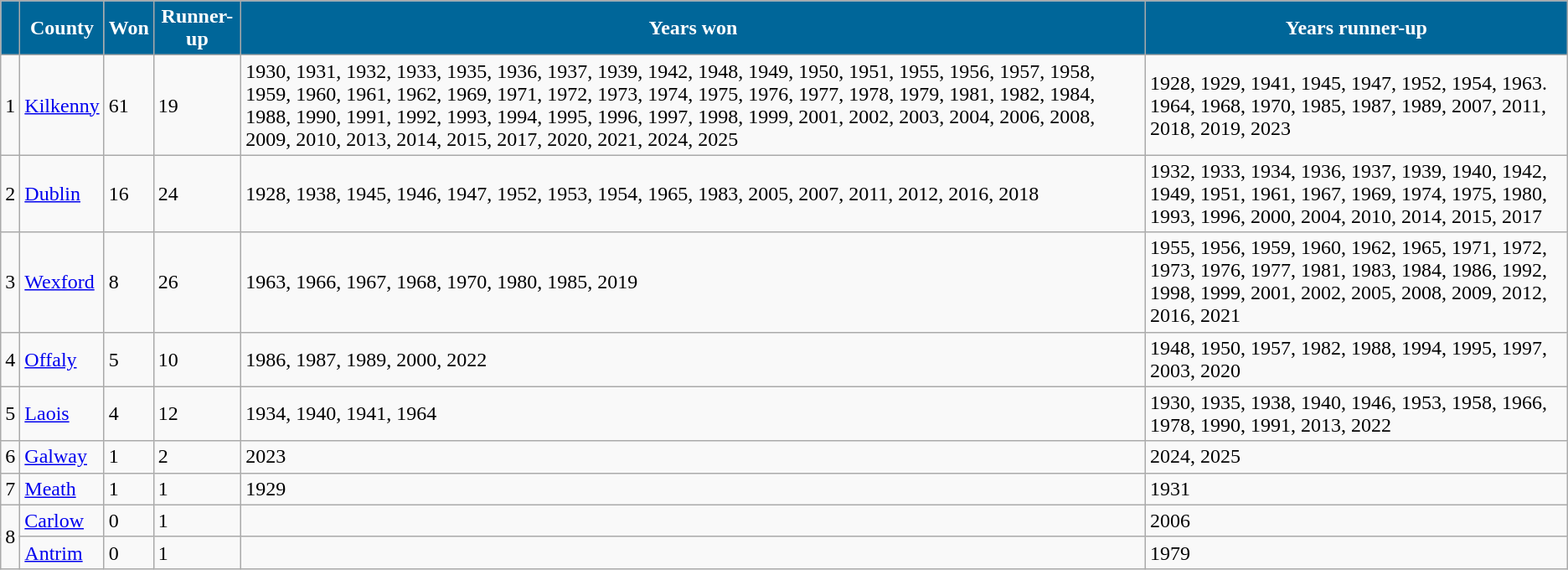<table class="wikitable">
<tr>
<th style="background:#069; color:white;"></th>
<th style="background:#069; color:white;">County</th>
<th style="background:#069; color:white;">Won</th>
<th style="background:#069; color:white;">Runner-up</th>
<th style="background:#069; color:white;">Years won</th>
<th style="background:#069; color:white;">Years runner-up</th>
</tr>
<tr>
<td>1</td>
<td> <a href='#'>Kilkenny</a></td>
<td>61</td>
<td>19</td>
<td>1930, 1931, 1932, 1933, 1935, 1936, 1937, 1939, 1942, 1948, 1949, 1950, 1951, 1955, 1956, 1957, 1958, 1959, 1960, 1961, 1962, 1969, 1971, 1972, 1973, 1974, 1975, 1976, 1977, 1978, 1979, 1981, 1982, 1984, 1988, 1990, 1991, 1992, 1993, 1994, 1995, 1996, 1997, 1998, 1999, 2001, 2002, 2003, 2004, 2006, 2008, 2009, 2010, 2013, 2014, 2015, 2017, 2020, 2021, 2024, 2025</td>
<td>1928, 1929, 1941, 1945, 1947, 1952, 1954, 1963. 1964, 1968, 1970, 1985, 1987, 1989, 2007, 2011, 2018, 2019, 2023</td>
</tr>
<tr>
<td>2</td>
<td> <a href='#'>Dublin</a></td>
<td>16</td>
<td>24</td>
<td>1928, 1938, 1945, 1946, 1947, 1952, 1953, 1954, 1965, 1983, 2005, 2007, 2011, 2012, 2016, 2018</td>
<td>1932, 1933, 1934, 1936, 1937, 1939, 1940, 1942, 1949, 1951, 1961, 1967, 1969, 1974, 1975, 1980, 1993, 1996, 2000, 2004, 2010, 2014, 2015, 2017</td>
</tr>
<tr>
<td>3</td>
<td> <a href='#'>Wexford</a></td>
<td>8</td>
<td>26</td>
<td>1963, 1966, 1967, 1968, 1970, 1980, 1985, 2019</td>
<td>1955, 1956, 1959, 1960, 1962, 1965, 1971, 1972, 1973, 1976, 1977, 1981, 1983, 1984, 1986, 1992, 1998, 1999, 2001, 2002, 2005, 2008, 2009, 2012, 2016, 2021</td>
</tr>
<tr>
<td>4</td>
<td> <a href='#'>Offaly</a></td>
<td>5</td>
<td>10</td>
<td>1986, 1987, 1989, 2000, 2022</td>
<td>1948, 1950, 1957, 1982, 1988, 1994, 1995, 1997, 2003,  2020</td>
</tr>
<tr>
<td>5</td>
<td> <a href='#'>Laois</a></td>
<td>4</td>
<td>12</td>
<td>1934, 1940, 1941, 1964</td>
<td>1930, 1935, 1938, 1940, 1946, 1953, 1958, 1966, 1978, 1990, 1991, 2013, 2022</td>
</tr>
<tr>
<td>6</td>
<td> <a href='#'>Galway</a></td>
<td>1</td>
<td>2</td>
<td>2023</td>
<td>2024, 2025</td>
</tr>
<tr>
<td>7</td>
<td> <a href='#'>Meath</a></td>
<td>1</td>
<td>1</td>
<td>1929</td>
<td>1931</td>
</tr>
<tr>
<td rowspan=2>8</td>
<td> <a href='#'>Carlow</a></td>
<td>0</td>
<td>1</td>
<td></td>
<td>2006</td>
</tr>
<tr>
<td> <a href='#'>Antrim</a></td>
<td>0</td>
<td>1</td>
<td></td>
<td>1979</td>
</tr>
</table>
